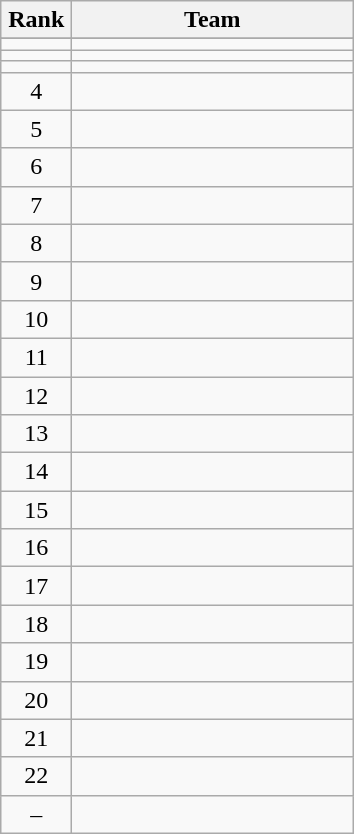<table class="wikitable" style="text-align:center;">
<tr>
<th width=40>Rank</th>
<th width=180>Team</th>
</tr>
<tr>
</tr>
<tr>
<td></td>
<td style="text-align:left;"></td>
</tr>
<tr>
<td></td>
<td style="text-align:left;"></td>
</tr>
<tr>
<td></td>
<td style="text-align:left;"></td>
</tr>
<tr>
<td>4</td>
<td style="text-align:left;"></td>
</tr>
<tr>
<td>5</td>
<td style="text-align:left;"></td>
</tr>
<tr>
<td>6</td>
<td style="text-align:left;"></td>
</tr>
<tr>
<td>7</td>
<td style="text-align:left;"></td>
</tr>
<tr>
<td>8</td>
<td style="text-align:left;"></td>
</tr>
<tr>
<td>9</td>
<td style="text-align:left;"></td>
</tr>
<tr>
<td>10</td>
<td style="text-align:left;"></td>
</tr>
<tr>
<td>11</td>
<td style="text-align:left;"></td>
</tr>
<tr>
<td>12</td>
<td style="text-align:left;"></td>
</tr>
<tr>
<td>13</td>
<td style="text-align:left;"></td>
</tr>
<tr>
<td>14</td>
<td style="text-align:left;"></td>
</tr>
<tr>
<td>15</td>
<td style="text-align:left;"></td>
</tr>
<tr>
<td>16</td>
<td style="text-align:left;"></td>
</tr>
<tr>
<td>17</td>
<td style="text-align:left;"></td>
</tr>
<tr>
<td>18</td>
<td style="text-align:left;"></td>
</tr>
<tr>
<td>19</td>
<td style="text-align:left;"></td>
</tr>
<tr>
<td>20</td>
<td style="text-align:left;"></td>
</tr>
<tr>
<td>21</td>
<td style="text-align:left;"></td>
</tr>
<tr>
<td>22</td>
<td style="text-align:left;"></td>
</tr>
<tr>
<td>–</td>
<td style="text-align:left;"></td>
</tr>
</table>
